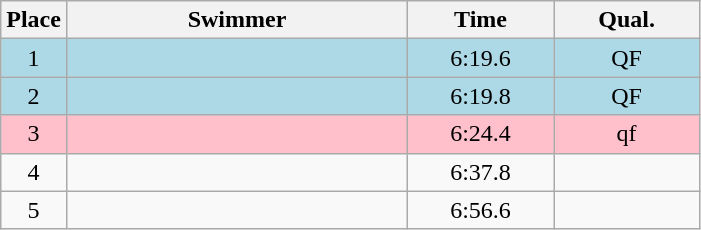<table class=wikitable style="text-align:center">
<tr>
<th>Place</th>
<th width=220>Swimmer</th>
<th width=90>Time</th>
<th width=90>Qual.</th>
</tr>
<tr bgcolor=lightblue>
<td>1</td>
<td align=left></td>
<td>6:19.6</td>
<td>QF</td>
</tr>
<tr bgcolor=lightblue>
<td>2</td>
<td align=left></td>
<td>6:19.8</td>
<td>QF</td>
</tr>
<tr bgcolor=pink>
<td>3</td>
<td align=left></td>
<td>6:24.4</td>
<td>qf</td>
</tr>
<tr>
<td>4</td>
<td align=left></td>
<td>6:37.8</td>
<td></td>
</tr>
<tr>
<td>5</td>
<td align=left></td>
<td>6:56.6</td>
<td></td>
</tr>
</table>
